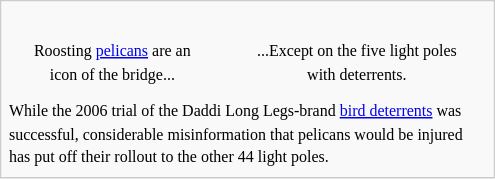<table width="330" align="right" style="border: 1px solid #CCCCCC; margin-left: 10px;" cellpadding="4" cellspacing="0">
<tr>
<td bgcolor="#F9F9F9"><br><table border="0" cellspacing="0" cellpadding="1" align="center">
<tr>
<td align="center" bgcolor="#F9F9F9"></td>
<td width="4" bgcolor="#F9F9F9"></td>
<td align="center" bgcolor="#F9F9F9"></td>
</tr>
<tr>
<td style="font-size: 8.0pt; line-height: 15.6px" align="center" bgcolor="#F9F9F9">Roosting <a href='#'>pelicans</a> are an <br>icon of the bridge...</td>
<td width="4" bgcolor="#F9F9F9"></td>
<td style="font-size: 8.0pt; line-height: 15.6px" align="center" bgcolor="#F9F9F9">...Except on the five light poles <br>with deterrents.</td>
</tr>
<tr>
<td colspan="3" height="5px" bgcolor="#F9F9F9"></td>
</tr>
<tr>
<td colspan="3" style="font-size: 8.0pt; line-height: 15.6px" align="left" bgcolor="#F9F9F9">While the 2006 trial of the Daddi Long Legs-brand <a href='#'>bird deterrents</a> was successful, considerable misinformation that pelicans would be injured has put off their rollout to the other 44 light poles.</td>
</tr>
</table>
</td>
</tr>
</table>
